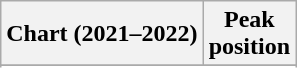<table class="wikitable sortable plainrowheaders" style="text-align:center">
<tr>
<th scope="col">Chart (2021–2022)</th>
<th scope="col">Peak<br>position</th>
</tr>
<tr>
</tr>
<tr>
</tr>
<tr>
</tr>
<tr>
</tr>
</table>
